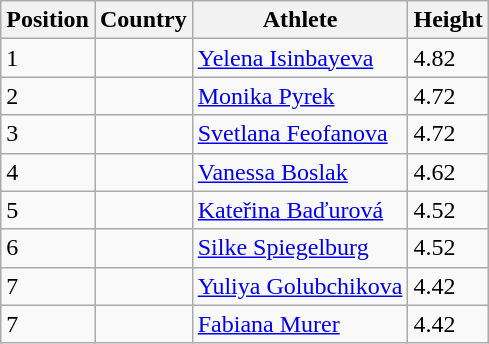<table class="wikitable">
<tr>
<th>Position</th>
<th>Country</th>
<th>Athlete</th>
<th>Height</th>
</tr>
<tr>
<td>1</td>
<td></td>
<td><a href='#'>Yelena Isinbayeva</a></td>
<td>4.82</td>
</tr>
<tr>
<td>2</td>
<td></td>
<td><a href='#'>Monika Pyrek</a></td>
<td>4.72</td>
</tr>
<tr>
<td>3</td>
<td></td>
<td><a href='#'>Svetlana Feofanova</a></td>
<td>4.72</td>
</tr>
<tr>
<td>4</td>
<td></td>
<td><a href='#'>Vanessa Boslak</a></td>
<td>4.62</td>
</tr>
<tr>
<td>5</td>
<td></td>
<td><a href='#'>Kateřina Baďurová</a></td>
<td>4.52</td>
</tr>
<tr>
<td>6</td>
<td></td>
<td><a href='#'>Silke Spiegelburg</a></td>
<td>4.52</td>
</tr>
<tr>
<td>7</td>
<td></td>
<td><a href='#'>Yuliya Golubchikova</a></td>
<td>4.42</td>
</tr>
<tr>
<td>7</td>
<td></td>
<td><a href='#'>Fabiana Murer</a></td>
<td>4.42</td>
</tr>
</table>
